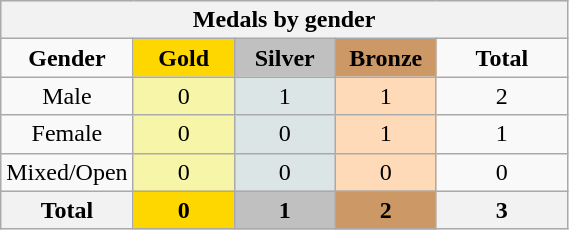<table class="wikitable"style=text-align:center;">
<tr style="background:#efefef;">
<th colspan=5>Medals by gender</th>
</tr>
<tr>
<td><strong>Gender</strong></td>
<td width=60 style="background:gold;"><strong>Gold </strong></td>
<td width=60 style="background:silver;"><strong>Silver </strong></td>
<td width=60 style="background:#c96;"><strong>Bronze </strong></td>
<td width=80><strong>Total</strong></td>
</tr>
<tr>
<td>Male</td>
<td style="background:#F7F6A8">0</td>
<td style="background:#DCE5E5">1</td>
<td style="background:#FFDAB9">1</td>
<td>2</td>
</tr>
<tr>
<td>Female</td>
<td style="background:#F7F6A8">0</td>
<td style="background:#DCE5E5">0</td>
<td style="background:#FFDAB9">1</td>
<td>1</td>
</tr>
<tr>
<td>Mixed/Open</td>
<td style="background:#F7F6A8">0</td>
<td style="background:#DCE5E5">0</td>
<td style="background:#FFDAB9">0</td>
<td>0</td>
</tr>
<tr>
<th>Total</th>
<th style="background:gold;">0</th>
<th style="background:silver;">1</th>
<th style="background:#c96;">2</th>
<th>3</th>
</tr>
</table>
